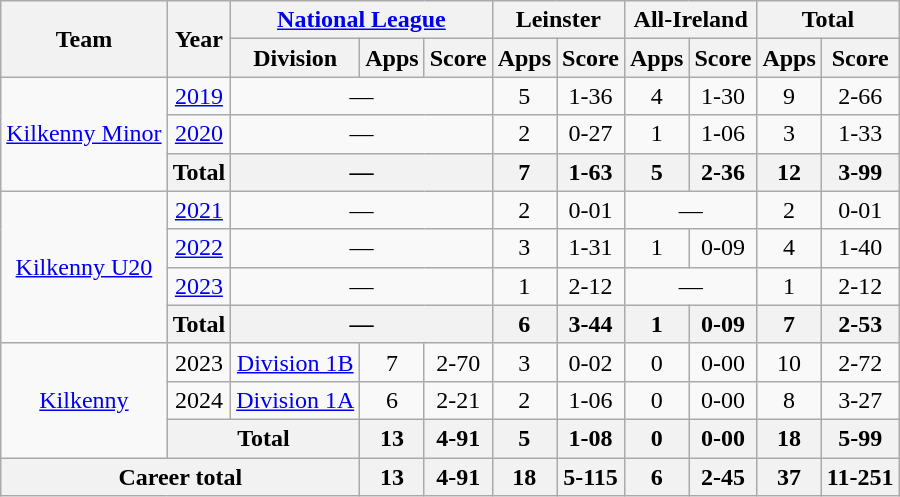<table class="wikitable" style="text-align:center">
<tr>
<th rowspan="2">Team</th>
<th rowspan="2">Year</th>
<th colspan="3"><a href='#'>National League</a></th>
<th colspan="2">Leinster</th>
<th colspan="2">All-Ireland</th>
<th colspan="2">Total</th>
</tr>
<tr>
<th>Division</th>
<th>Apps</th>
<th>Score</th>
<th>Apps</th>
<th>Score</th>
<th>Apps</th>
<th>Score</th>
<th>Apps</th>
<th>Score</th>
</tr>
<tr>
<td rowspan="3"><a href='#'>Kilkenny Minor</a></td>
<td><a href='#'>2019</a></td>
<td colspan=3>—</td>
<td>5</td>
<td>1-36</td>
<td>4</td>
<td>1-30</td>
<td>9</td>
<td>2-66</td>
</tr>
<tr>
<td><a href='#'>2020</a></td>
<td colspan=3>—</td>
<td>2</td>
<td>0-27</td>
<td>1</td>
<td>1-06</td>
<td>3</td>
<td>1-33</td>
</tr>
<tr>
<th>Total</th>
<th colspan=3>—</th>
<th>7</th>
<th>1-63</th>
<th>5</th>
<th>2-36</th>
<th>12</th>
<th>3-99</th>
</tr>
<tr>
<td rowspan="4"><a href='#'>Kilkenny U20</a></td>
<td><a href='#'>2021</a></td>
<td colspan=3>—</td>
<td>2</td>
<td>0-01</td>
<td colspan=2>—</td>
<td>2</td>
<td>0-01</td>
</tr>
<tr>
<td><a href='#'>2022</a></td>
<td colspan=3>—</td>
<td>3</td>
<td>1-31</td>
<td>1</td>
<td>0-09</td>
<td>4</td>
<td>1-40</td>
</tr>
<tr>
<td><a href='#'>2023</a></td>
<td colspan=3>—</td>
<td>1</td>
<td>2-12</td>
<td colspan=2>—</td>
<td>1</td>
<td>2-12</td>
</tr>
<tr>
<th>Total</th>
<th colspan=3>—</th>
<th>6</th>
<th>3-44</th>
<th>1</th>
<th>0-09</th>
<th>7</th>
<th>2-53</th>
</tr>
<tr>
<td rowspan="3"><a href='#'>Kilkenny</a></td>
<td>2023</td>
<td rowspan="1"><a href='#'>Division 1B</a></td>
<td>7</td>
<td>2-70</td>
<td>3</td>
<td>0-02</td>
<td>0</td>
<td>0-00</td>
<td>10</td>
<td>2-72</td>
</tr>
<tr>
<td>2024</td>
<td rowspan="1"><a href='#'>Division 1A</a></td>
<td>6</td>
<td>2-21</td>
<td>2</td>
<td>1-06</td>
<td>0</td>
<td>0-00</td>
<td>8</td>
<td>3-27</td>
</tr>
<tr>
<th colspan="2">Total</th>
<th>13</th>
<th>4-91</th>
<th>5</th>
<th>1-08</th>
<th>0</th>
<th>0-00</th>
<th>18</th>
<th>5-99</th>
</tr>
<tr>
<th colspan="3">Career total</th>
<th>13</th>
<th>4-91</th>
<th>18</th>
<th>5-115</th>
<th>6</th>
<th>2-45</th>
<th>37</th>
<th>11-251</th>
</tr>
</table>
